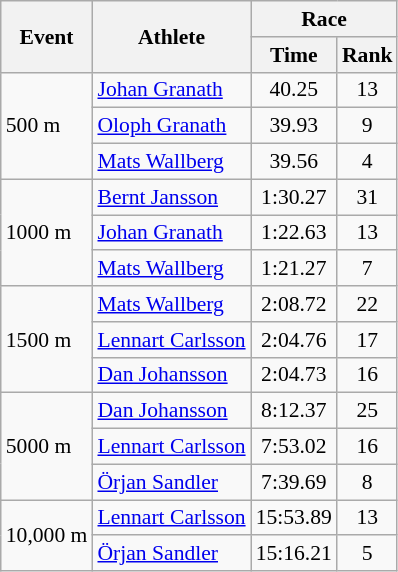<table class="wikitable" border="1" style="font-size:90%">
<tr>
<th rowspan=2>Event</th>
<th rowspan=2>Athlete</th>
<th colspan=2>Race</th>
</tr>
<tr>
<th>Time</th>
<th>Rank</th>
</tr>
<tr>
<td rowspan=3>500 m</td>
<td><a href='#'>Johan Granath</a></td>
<td align=center>40.25</td>
<td align=center>13</td>
</tr>
<tr>
<td><a href='#'>Oloph Granath</a></td>
<td align=center>39.93</td>
<td align=center>9</td>
</tr>
<tr>
<td><a href='#'>Mats Wallberg</a></td>
<td align=center>39.56</td>
<td align=center>4</td>
</tr>
<tr>
<td rowspan=3>1000 m</td>
<td><a href='#'>Bernt Jansson</a></td>
<td align=center>1:30.27</td>
<td align=center>31</td>
</tr>
<tr>
<td><a href='#'>Johan Granath</a></td>
<td align=center>1:22.63</td>
<td align=center>13</td>
</tr>
<tr>
<td><a href='#'>Mats Wallberg</a></td>
<td align=center>1:21.27</td>
<td align=center>7</td>
</tr>
<tr>
<td rowspan=3>1500 m</td>
<td><a href='#'>Mats Wallberg</a></td>
<td align=center>2:08.72</td>
<td align=center>22</td>
</tr>
<tr>
<td><a href='#'>Lennart Carlsson</a></td>
<td align=center>2:04.76</td>
<td align=center>17</td>
</tr>
<tr>
<td><a href='#'>Dan Johansson</a></td>
<td align=center>2:04.73</td>
<td align=center>16</td>
</tr>
<tr>
<td rowspan=3>5000 m</td>
<td><a href='#'>Dan Johansson</a></td>
<td align=center>8:12.37</td>
<td align=center>25</td>
</tr>
<tr>
<td><a href='#'>Lennart Carlsson</a></td>
<td align=center>7:53.02</td>
<td align=center>16</td>
</tr>
<tr>
<td><a href='#'>Örjan Sandler</a></td>
<td align=center>7:39.69</td>
<td align=center>8</td>
</tr>
<tr>
<td rowspan=2>10,000 m</td>
<td><a href='#'>Lennart Carlsson</a></td>
<td align=center>15:53.89</td>
<td align=center>13</td>
</tr>
<tr>
<td><a href='#'>Örjan Sandler</a></td>
<td align=center>15:16.21</td>
<td align=center>5</td>
</tr>
</table>
